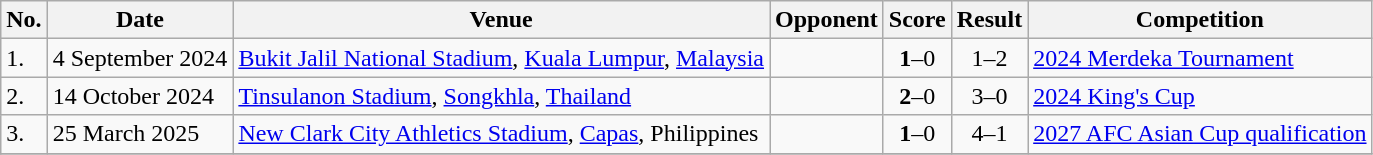<table class="wikitable">
<tr>
<th>No.</th>
<th>Date</th>
<th>Venue</th>
<th>Opponent</th>
<th>Score</th>
<th>Result</th>
<th>Competition</th>
</tr>
<tr>
<td>1.</td>
<td>4 September 2024</td>
<td><a href='#'>Bukit Jalil National Stadium</a>, <a href='#'>Kuala Lumpur</a>, <a href='#'>Malaysia</a></td>
<td></td>
<td align=center><strong>1</strong>–0</td>
<td align=center>1–2</td>
<td><a href='#'>2024 Merdeka Tournament</a></td>
</tr>
<tr>
<td>2.</td>
<td>14 October 2024</td>
<td><a href='#'>Tinsulanon Stadium</a>, <a href='#'>Songkhla</a>, <a href='#'>Thailand</a></td>
<td></td>
<td align=center><strong>2</strong>–0</td>
<td align=center>3–0</td>
<td><a href='#'>2024 King's Cup</a></td>
</tr>
<tr>
<td>3.</td>
<td>25 March 2025</td>
<td><a href='#'>New Clark City Athletics Stadium</a>, <a href='#'>Capas</a>, Philippines</td>
<td></td>
<td align="center"><strong>1</strong>–0</td>
<td align="center">4–1</td>
<td><a href='#'>2027 AFC Asian Cup qualification</a></td>
</tr>
<tr>
</tr>
</table>
